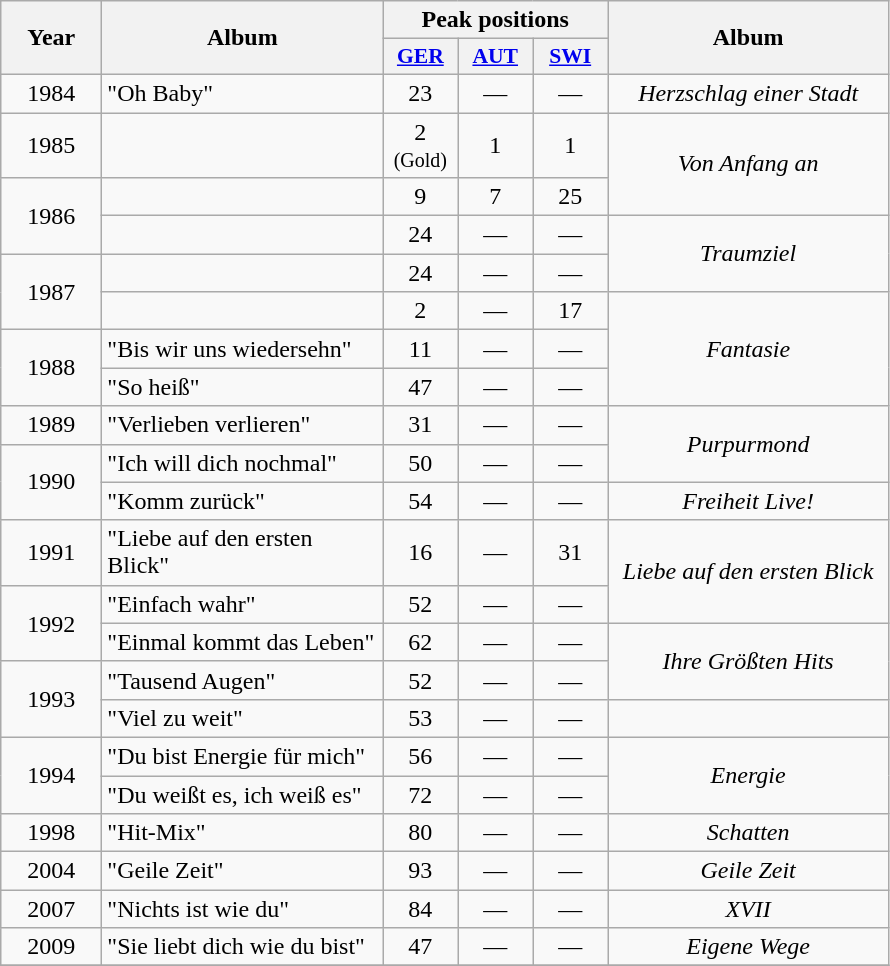<table class="wikitable">
<tr>
<th align="center" rowspan="2" width="60">Year</th>
<th align="center" rowspan="2" width="180">Album</th>
<th align="center" colspan="3">Peak positions</th>
<th align="center" rowspan="2" width="180">Album</th>
</tr>
<tr>
<th scope="col" style="width:3em;font-size:90%;"><a href='#'>GER</a><br></th>
<th scope="col" style="width:3em;font-size:90%;"><a href='#'>AUT</a><br></th>
<th scope="col" style="width:3em;font-size:90%;"><a href='#'>SWI</a><br></th>
</tr>
<tr>
<td align="center">1984</td>
<td>"Oh Baby"</td>
<td align="center">23</td>
<td align="center">—</td>
<td align="center">—</td>
<td align="center"><em>Herzschlag einer Stadt</em></td>
</tr>
<tr>
<td align="center">1985</td>
<td></td>
<td align="center">2<br><small>(Gold)</small></td>
<td align="center">1</td>
<td align="center">1</td>
<td align="center" rowspan=2><em>Von Anfang an</em></td>
</tr>
<tr>
<td align="center" rowspan=2>1986</td>
<td></td>
<td align="center">9</td>
<td align="center">7</td>
<td align="center">25</td>
</tr>
<tr>
<td></td>
<td align="center">24</td>
<td align="center">—</td>
<td align="center">—</td>
<td align="center" rowspan=2><em>Traumziel</em></td>
</tr>
<tr>
<td align="center" rowspan=2>1987</td>
<td></td>
<td align="center">24</td>
<td align="center">—</td>
<td align="center">—</td>
</tr>
<tr>
<td></td>
<td align="center">2</td>
<td align="center">—</td>
<td align="center">17</td>
<td align="center" rowspan=3><em>Fantasie</em></td>
</tr>
<tr>
<td align="center" rowspan=2>1988</td>
<td>"Bis wir uns wiedersehn"</td>
<td align="center">11</td>
<td align="center">—</td>
<td align="center">—</td>
</tr>
<tr>
<td>"So heiß"</td>
<td align="center">47</td>
<td align="center">—</td>
<td align="center">—</td>
</tr>
<tr>
<td align="center">1989</td>
<td>"Verlieben verlieren"</td>
<td align="center">31</td>
<td align="center">—</td>
<td align="center">—</td>
<td align="center" rowspan=2><em>Purpurmond</em></td>
</tr>
<tr>
<td align="center" rowspan=2>1990</td>
<td>"Ich will dich nochmal"</td>
<td align="center">50</td>
<td align="center">—</td>
<td align="center">—</td>
</tr>
<tr>
<td>"Komm zurück"</td>
<td align="center">54</td>
<td align="center">—</td>
<td align="center">—</td>
<td align="center"><em>Freiheit Live!</em></td>
</tr>
<tr>
<td align="center">1991</td>
<td>"Liebe auf den ersten Blick"</td>
<td align="center">16</td>
<td align="center">—</td>
<td align="center">31</td>
<td align="center" rowspan=2><em>Liebe auf den ersten Blick</em></td>
</tr>
<tr>
<td align="center" rowspan=2>1992</td>
<td>"Einfach wahr"</td>
<td align="center">52</td>
<td align="center">—</td>
<td align="center">—</td>
</tr>
<tr>
<td>"Einmal kommt das Leben"</td>
<td align="center">62</td>
<td align="center">—</td>
<td align="center">—</td>
<td align="center" rowspan=2><em>Ihre Größten Hits</em></td>
</tr>
<tr>
<td align="center" rowspan=2>1993</td>
<td>"Tausend Augen"</td>
<td align="center">52</td>
<td align="center">—</td>
<td align="center">—</td>
</tr>
<tr>
<td>"Viel zu weit"</td>
<td align="center">53</td>
<td align="center">—</td>
<td align="center">—</td>
<td align="center"></td>
</tr>
<tr>
<td align="center" rowspan=2>1994</td>
<td>"Du bist Energie für mich"</td>
<td align="center">56</td>
<td align="center">—</td>
<td align="center">—</td>
<td align="center" rowspan=2><em>Energie</em></td>
</tr>
<tr>
<td>"Du weißt es, ich weiß es"</td>
<td align="center">72</td>
<td align="center">—</td>
<td align="center">—</td>
</tr>
<tr>
<td align="center">1998</td>
<td>"Hit-Mix"</td>
<td align="center">80</td>
<td align="center">—</td>
<td align="center">—</td>
<td align="center"><em>Schatten</em></td>
</tr>
<tr>
<td align="center">2004</td>
<td>"Geile Zeit"</td>
<td align="center">93</td>
<td align="center">—</td>
<td align="center">—</td>
<td align="center"><em>Geile Zeit</em></td>
</tr>
<tr>
<td align="center">2007</td>
<td>"Nichts ist wie du"</td>
<td align="center">84</td>
<td align="center">—</td>
<td align="center">—</td>
<td align="center"><em>XVII</em></td>
</tr>
<tr>
<td align="center">2009</td>
<td>"Sie liebt dich wie du bist"</td>
<td align="center">47</td>
<td align="center">—</td>
<td align="center">—</td>
<td align="center"><em>Eigene Wege</em></td>
</tr>
<tr>
</tr>
</table>
